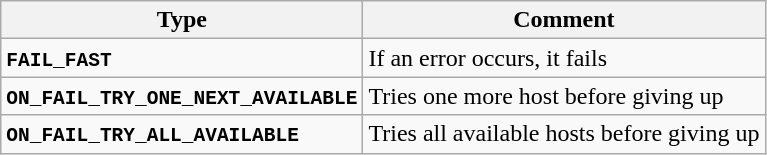<table class="wikitable">
<tr>
<th>Type</th>
<th>Comment</th>
</tr>
<tr>
<td><code><strong>FAIL_FAST</strong></code></td>
<td>If an error occurs, it fails</td>
</tr>
<tr>
<td><code><strong>ON_FAIL_TRY_ONE_NEXT_AVAILABLE</strong></code></td>
<td>Tries one more host before giving up</td>
</tr>
<tr>
<td><code><strong>ON_FAIL_TRY_ALL_AVAILABLE</strong></code></td>
<td>Tries all available hosts before giving up</td>
</tr>
</table>
